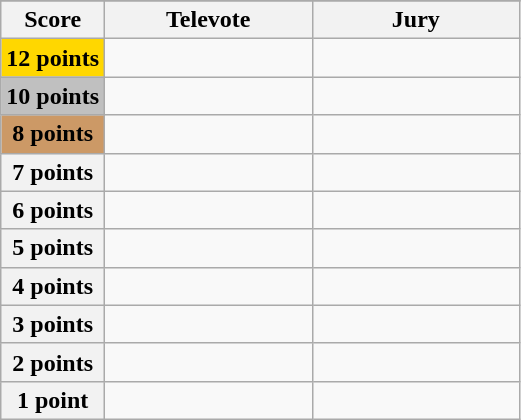<table class="wikitable">
<tr>
</tr>
<tr>
<th scope="col" width="20%">Score</th>
<th scope="col" width="40%">Televote</th>
<th scope="col" width="40%">Jury</th>
</tr>
<tr>
<th scope="row" style="background:gold">12 points</th>
<td></td>
<td></td>
</tr>
<tr>
<th scope="row" style="background:silver">10 points</th>
<td></td>
<td></td>
</tr>
<tr>
<th scope="row" style="background:#CC9966">8 points</th>
<td></td>
<td></td>
</tr>
<tr>
<th scope="row">7 points</th>
<td></td>
<td></td>
</tr>
<tr>
<th scope="row">6 points</th>
<td></td>
<td></td>
</tr>
<tr>
<th scope="row">5 points</th>
<td></td>
<td></td>
</tr>
<tr>
<th scope="row">4 points</th>
<td></td>
<td></td>
</tr>
<tr>
<th scope="row">3 points</th>
<td></td>
<td></td>
</tr>
<tr>
<th scope="row">2 points</th>
<td></td>
<td></td>
</tr>
<tr>
<th scope="row">1 point</th>
<td></td>
<td></td>
</tr>
</table>
